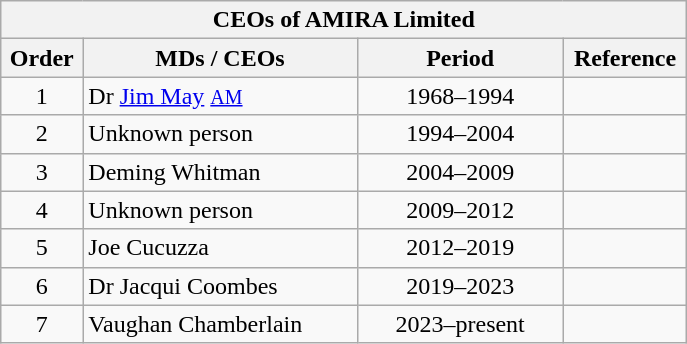<table class="wikitable">
<tr>
<th colspan=4 width=450>CEOs of AMIRA Limited</th>
</tr>
<tr>
<th>Order</th>
<th width=40%>MDs / CEOs</th>
<th width=30%>Period</th>
<th>Reference</th>
</tr>
<tr>
<td align=center>1</td>
<td>Dr <a href='#'>Jim May</a> <small><a href='#'>AM</a></small></td>
<td align=center>1968–1994</td>
<td></td>
</tr>
<tr>
<td align=center>2</td>
<td>Unknown person</td>
<td align=center>1994–2004</td>
<td></td>
</tr>
<tr>
<td align=center>3</td>
<td>Deming Whitman</td>
<td align=center>2004–2009</td>
<td></td>
</tr>
<tr>
<td align=center>4</td>
<td>Unknown person</td>
<td align=center>2009–2012</td>
<td></td>
</tr>
<tr>
<td align=center>5</td>
<td>Joe Cucuzza</td>
<td align=center>2012–2019</td>
<td></td>
</tr>
<tr>
<td align=center>6</td>
<td>Dr Jacqui Coombes</td>
<td align=center>2019–2023</td>
<td></td>
</tr>
<tr>
<td align=center>7</td>
<td>Vaughan Chamberlain</td>
<td align=center>2023–present</td>
<td></td>
</tr>
</table>
